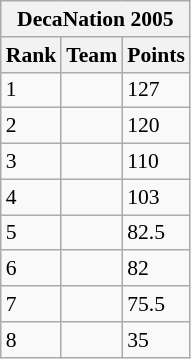<table class="wikitable" style="font-size: 90%;">
<tr>
<th colspan=4>DecaNation 2005</th>
</tr>
<tr>
<th>Rank</th>
<th>Team</th>
<th>Points</th>
</tr>
<tr>
<td>1</td>
<td></td>
<td>127</td>
</tr>
<tr>
<td>2</td>
<td></td>
<td>120</td>
</tr>
<tr>
<td>3</td>
<td></td>
<td>110</td>
</tr>
<tr>
<td>4</td>
<td></td>
<td>103</td>
</tr>
<tr>
<td>5</td>
<td></td>
<td>82.5</td>
</tr>
<tr>
<td>6</td>
<td></td>
<td>82</td>
</tr>
<tr>
<td>7</td>
<td></td>
<td>75.5</td>
</tr>
<tr>
<td>8</td>
<td></td>
<td>35</td>
</tr>
</table>
